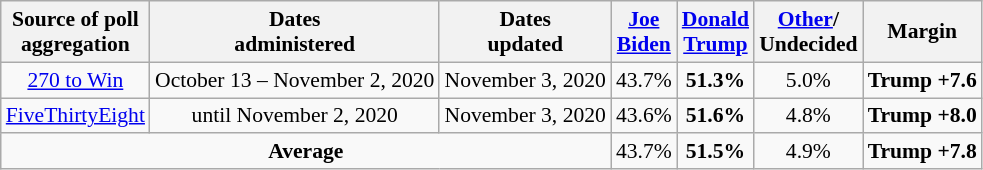<table class="wikitable sortable" style="text-align:center;font-size:90%;line-height:17px">
<tr>
<th>Source of poll<br>aggregation</th>
<th>Dates<br> administered</th>
<th>Dates<br> updated</th>
<th class="unsortable"><a href='#'>Joe<br>Biden</a><br></th>
<th class="unsortable"><a href='#'>Donald<br>Trump</a><br></th>
<th class="unsortable"><a href='#'>Other</a>/<br>Undecided<br></th>
<th>Margin</th>
</tr>
<tr>
<td><a href='#'>270 to Win</a></td>
<td>October 13 – November 2, 2020</td>
<td>November 3, 2020</td>
<td>43.7%</td>
<td><strong>51.3%</strong></td>
<td>5.0%</td>
<td><strong>Trump +7.6</strong><br></td>
</tr>
<tr>
<td><a href='#'>FiveThirtyEight</a></td>
<td>until November 2, 2020</td>
<td>November 3, 2020</td>
<td>43.6%</td>
<td><strong>51.6%</strong></td>
<td>4.8%</td>
<td><strong>Trump +8.0</strong></td>
</tr>
<tr>
<td colspan="3"><strong>Average</strong></td>
<td>43.7%</td>
<td><strong>51.5%</strong></td>
<td>4.9%</td>
<td><strong>Trump +7.8</strong></td>
</tr>
</table>
